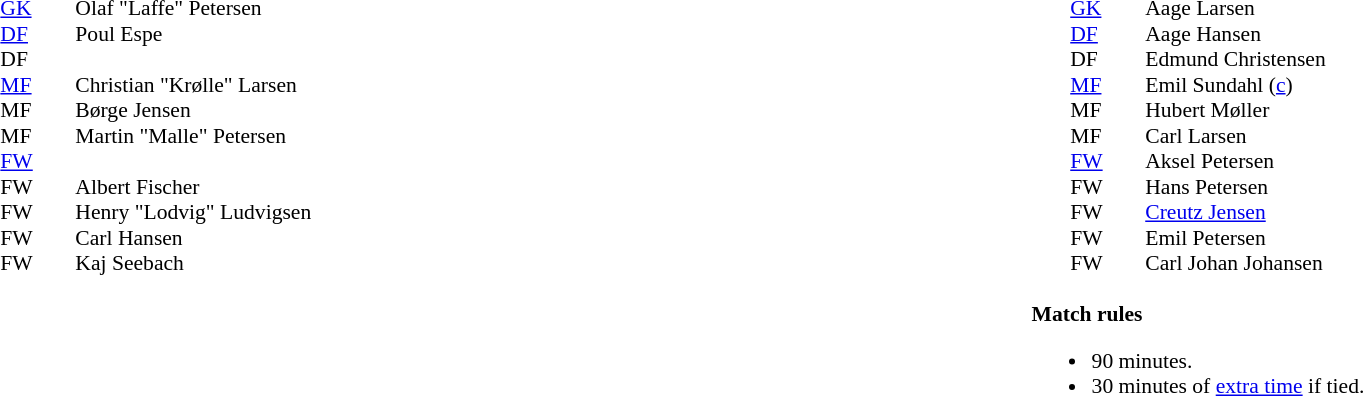<table width="100%">
<tr>
<td valign="top" align="center" width="40%"><br><table style="font-size:90%" cellspacing="0" cellpadding="0">
<tr>
<th width=25></th>
<th width=25></th>
</tr>
<tr>
<td><a href='#'>GK</a></td>
<td></td>
<td>Olaf "Laffe" Petersen</td>
</tr>
<tr>
<td><a href='#'>DF</a></td>
<td></td>
<td>Poul Espe</td>
</tr>
<tr>
<td>DF</td>
<td></td>
<td></td>
</tr>
<tr>
<td><a href='#'>MF</a></td>
<td></td>
<td>Christian "Krølle" Larsen</td>
</tr>
<tr>
<td>MF</td>
<td></td>
<td>Børge Jensen</td>
</tr>
<tr>
<td>MF</td>
<td></td>
<td>Martin "Malle" Petersen</td>
</tr>
<tr>
<td><a href='#'>FW</a></td>
<td></td>
<td></td>
</tr>
<tr>
<td>FW</td>
<td></td>
<td>Albert Fischer</td>
</tr>
<tr>
<td>FW</td>
<td></td>
<td>Henry "Lodvig" Ludvigsen</td>
</tr>
<tr>
<td>FW</td>
<td></td>
<td>Carl Hansen</td>
</tr>
<tr>
<td>FW</td>
<td></td>
<td>Kaj Seebach</td>
</tr>
</table>
</td>
<td valign="top" width="10%"></td>
<td valign="top" width="50%"><br><table style="font-size:90%; margin:auto" cellspacing="0" cellpadding="0">
<tr>
<th width=25></th>
<th width=25></th>
</tr>
<tr>
<td><a href='#'>GK</a></td>
<td></td>
<td>Aage Larsen</td>
</tr>
<tr>
<td><a href='#'>DF</a></td>
<td></td>
<td>Aage Hansen</td>
</tr>
<tr>
<td>DF</td>
<td></td>
<td>Edmund Christensen</td>
</tr>
<tr>
<td><a href='#'>MF</a></td>
<td></td>
<td>Emil Sundahl (<a href='#'>c</a>)</td>
</tr>
<tr>
<td>MF</td>
<td></td>
<td>Hubert Møller</td>
</tr>
<tr>
<td>MF</td>
<td></td>
<td>Carl Larsen</td>
</tr>
<tr>
<td><a href='#'>FW</a></td>
<td></td>
<td>Aksel Petersen</td>
</tr>
<tr>
<td>FW</td>
<td></td>
<td>Hans Petersen</td>
</tr>
<tr>
<td>FW</td>
<td></td>
<td><a href='#'>Creutz Jensen</a></td>
</tr>
<tr>
<td>FW</td>
<td></td>
<td>Emil Petersen</td>
</tr>
<tr>
<td>FW</td>
<td></td>
<td>Carl Johan Johansen</td>
</tr>
</table>
<table style="font-size:90%; margin:auto" cellspacing="0" cellpadding="0">
<tr>
<td><br><strong>Match rules</strong><ul><li>90 minutes.</li><li>30 minutes of <a href='#'>extra time</a> if tied.</li></ul></td>
</tr>
</table>
</td>
</tr>
</table>
